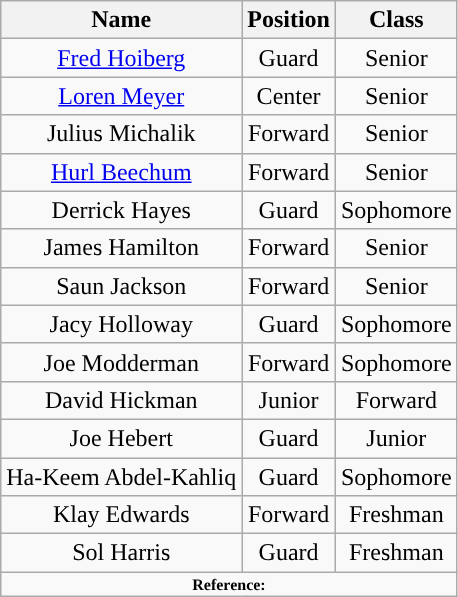<table class="wikitable" style="text-align: center">
<tr align=center>
<th>Name</th>
<th>Position</th>
<th>Class</th>
</tr>
<tr>
<td><a href='#'>Fred Hoiberg</a></td>
<td>Guard</td>
<td>Senior</td>
</tr>
<tr>
<td><a href='#'>Loren Meyer</a></td>
<td>Center</td>
<td>Senior</td>
</tr>
<tr>
<td>Julius Michalik</td>
<td>Forward</td>
<td>Senior</td>
</tr>
<tr>
<td><a href='#'>Hurl Beechum</a></td>
<td>Forward</td>
<td>Senior</td>
</tr>
<tr>
<td>Derrick Hayes</td>
<td>Guard</td>
<td>Sophomore</td>
</tr>
<tr>
<td>James Hamilton</td>
<td>Forward</td>
<td>Senior</td>
</tr>
<tr>
<td>Saun Jackson</td>
<td>Forward</td>
<td>Senior</td>
</tr>
<tr>
<td>Jacy Holloway</td>
<td>Guard</td>
<td>Sophomore</td>
</tr>
<tr>
<td>Joe Modderman</td>
<td>Forward</td>
<td>Sophomore</td>
</tr>
<tr>
<td>David Hickman</td>
<td>Junior</td>
<td>Forward</td>
</tr>
<tr>
<td>Joe Hebert</td>
<td>Guard</td>
<td>Junior</td>
</tr>
<tr>
<td>Ha-Keem Abdel-Kahliq</td>
<td>Guard</td>
<td>Sophomore</td>
</tr>
<tr>
<td>Klay Edwards</td>
<td>Forward</td>
<td>Freshman</td>
</tr>
<tr>
<td>Sol Harris</td>
<td>Guard</td>
<td>Freshman</td>
</tr>
<tr>
<td colspan="6"  style="font-size:8pt; text-align:center;"><strong>Reference:</strong></td>
</tr>
</table>
